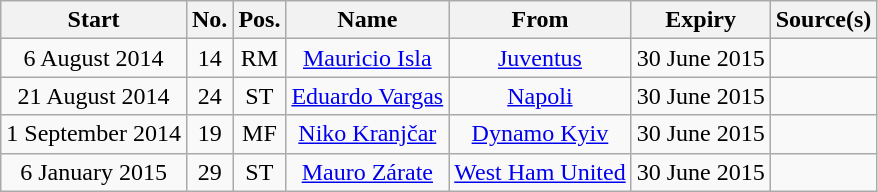<table class="wikitable" style="text-align:center">
<tr>
<th>Start</th>
<th>No.</th>
<th>Pos.</th>
<th>Name</th>
<th>From</th>
<th>Expiry</th>
<th>Source(s)</th>
</tr>
<tr>
<td>6 August 2014</td>
<td>14</td>
<td>RM</td>
<td> <a href='#'>Mauricio Isla</a></td>
<td> <a href='#'>Juventus</a></td>
<td>30 June 2015</td>
<td></td>
</tr>
<tr>
<td>21 August 2014</td>
<td>24</td>
<td>ST</td>
<td> <a href='#'>Eduardo Vargas</a></td>
<td> <a href='#'>Napoli</a></td>
<td>30 June 2015</td>
<td></td>
</tr>
<tr>
<td>1 September 2014</td>
<td>19</td>
<td>MF</td>
<td> <a href='#'>Niko Kranjčar</a></td>
<td> <a href='#'>Dynamo Kyiv</a></td>
<td>30 June 2015</td>
<td></td>
</tr>
<tr>
<td>6 January 2015</td>
<td>29</td>
<td>ST</td>
<td> <a href='#'>Mauro Zárate</a></td>
<td> <a href='#'>West Ham United</a></td>
<td>30 June 2015</td>
<td></td>
</tr>
</table>
